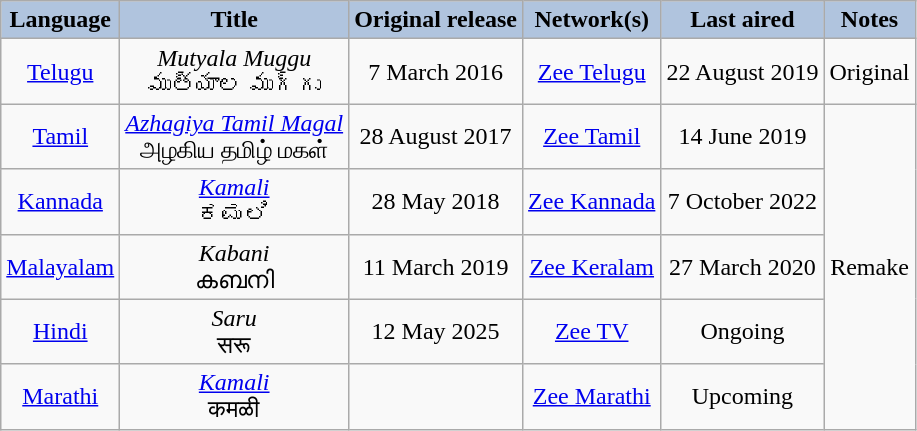<table class="wikitable" style="text-align:center;">
<tr>
<th style="background:LightSteelBlue;">Language</th>
<th style="background:LightSteelBlue;">Title</th>
<th style="background:LightSteelBlue;">Original release</th>
<th style="background:LightSteelBlue;">Network(s)</th>
<th style="background:LightSteelBlue;">Last aired</th>
<th style="background:LightSteelBlue;">Notes</th>
</tr>
<tr>
<td><a href='#'>Telugu</a></td>
<td><em>Mutyala Muggu</em> <br> ముత్యాల ముగ్గు</td>
<td>7 March 2016</td>
<td><a href='#'>Zee Telugu</a></td>
<td>22 August 2019</td>
<td>Original</td>
</tr>
<tr>
<td><a href='#'>Tamil</a></td>
<td><em><a href='#'>Azhagiya Tamil Magal</a></em> <br> அழகிய தமிழ் மகள்</td>
<td>28 August 2017</td>
<td><a href='#'>Zee Tamil</a></td>
<td>14 June 2019</td>
<td rowspan="5">Remake</td>
</tr>
<tr>
<td><a href='#'>Kannada</a></td>
<td><em><a href='#'>Kamali</a></em> <br> ಕಮಲಿ</td>
<td>28 May 2018</td>
<td><a href='#'>Zee Kannada</a></td>
<td>7 October 2022</td>
</tr>
<tr>
<td><a href='#'>Malayalam</a></td>
<td><em>Kabani</em> <br> കബനി</td>
<td>11 March 2019</td>
<td><a href='#'>Zee Keralam</a></td>
<td>27 March 2020</td>
</tr>
<tr>
<td><a href='#'>Hindi</a></td>
<td><em>Saru</em> <br> सरू</td>
<td>12 May 2025</td>
<td><a href='#'>Zee TV</a></td>
<td>Ongoing</td>
</tr>
<tr>
<td><a href='#'>Marathi</a></td>
<td><em><a href='#'>Kamali</a></em> <br> कमळी</td>
<td></td>
<td><a href='#'>Zee Marathi</a></td>
<td>Upcoming</td>
</tr>
</table>
